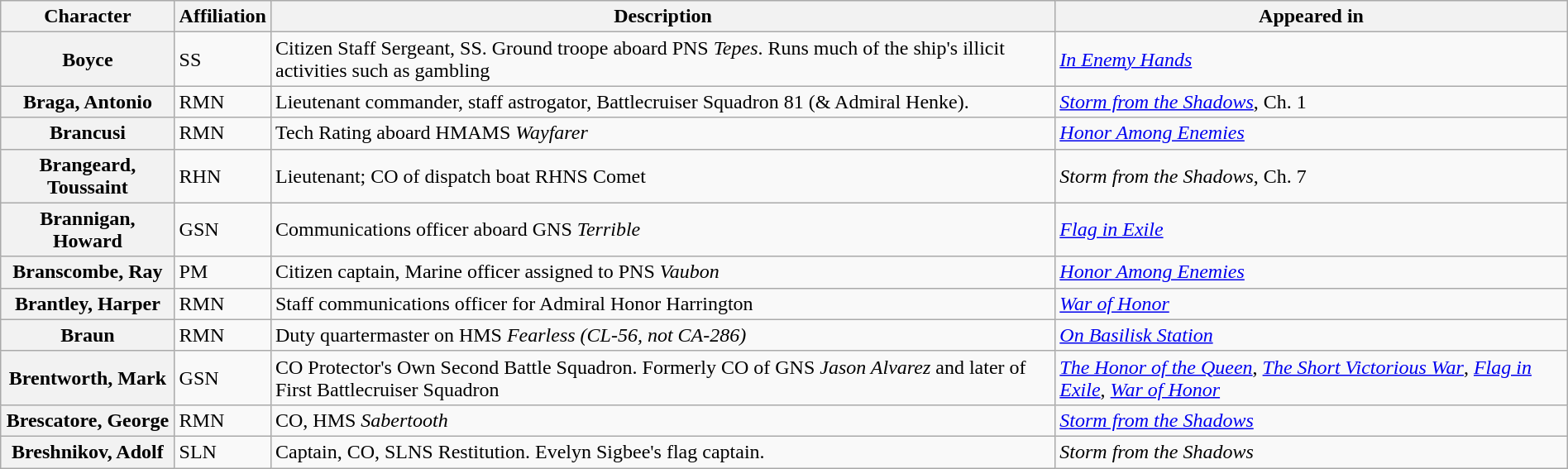<table class="wikitable" style="width: 100%">
<tr>
<th>Character</th>
<th>Affiliation</th>
<th>Description</th>
<th>Appeared in</th>
</tr>
<tr>
<th>Boyce</th>
<td>SS</td>
<td>Citizen Staff Sergeant, SS. Ground troope aboard PNS <em>Tepes</em>. Runs much of the ship's illicit activities such as gambling</td>
<td><em><a href='#'>In Enemy Hands</a></em></td>
</tr>
<tr>
<th>Braga, Antonio</th>
<td>RMN</td>
<td>Lieutenant commander, staff astrogator, Battlecruiser Squadron 81 (& Admiral Henke).</td>
<td><em><a href='#'>Storm from the Shadows</a></em>, Ch. 1</td>
</tr>
<tr>
<th>Brancusi</th>
<td>RMN</td>
<td>Tech Rating aboard HMAMS <em>Wayfarer</em></td>
<td><em><a href='#'>Honor Among Enemies</a></em></td>
</tr>
<tr>
<th>Brangeard, Toussaint</th>
<td>RHN</td>
<td>Lieutenant; CO of dispatch boat RHNS Comet</td>
<td><em>Storm from the Shadows</em>, Ch. 7</td>
</tr>
<tr>
<th>Brannigan, Howard</th>
<td>GSN</td>
<td>Communications officer aboard GNS <em>Terrible</em></td>
<td><em><a href='#'>Flag in Exile</a></em></td>
</tr>
<tr>
<th>Branscombe, Ray</th>
<td>PM</td>
<td>Citizen captain, Marine officer assigned to PNS <em>Vaubon</em></td>
<td><em><a href='#'>Honor Among Enemies</a></em></td>
</tr>
<tr>
<th>Brantley, Harper</th>
<td>RMN</td>
<td>Staff communications officer for Admiral Honor Harrington</td>
<td><em><a href='#'>War of Honor</a></em></td>
</tr>
<tr>
<th>Braun</th>
<td>RMN</td>
<td>Duty quartermaster on HMS <em>Fearless</em> <em>(CL-56, not CA-286)</em></td>
<td><em><a href='#'>On Basilisk Station</a></em></td>
</tr>
<tr>
<th>Brentworth, Mark</th>
<td>GSN</td>
<td>CO Protector's Own Second Battle Squadron. Formerly CO of GNS <em>Jason Alvarez</em> and later of First Battlecruiser Squadron</td>
<td><em><a href='#'>The Honor of the Queen</a></em>, <em><a href='#'>The Short Victorious War</a></em>, <em><a href='#'>Flag in Exile</a></em>, <em><a href='#'>War of Honor</a></em></td>
</tr>
<tr>
<th>Brescatore, George</th>
<td>RMN</td>
<td>CO, HMS <em>Sabertooth</em></td>
<td><em><a href='#'>Storm from the Shadows</a></em></td>
</tr>
<tr>
<th>Breshnikov, Adolf</th>
<td>SLN</td>
<td>Captain, CO, SLNS Restitution. Evelyn Sigbee's flag captain.</td>
<td><em>Storm from the Shadows</em></td>
</tr>
</table>
